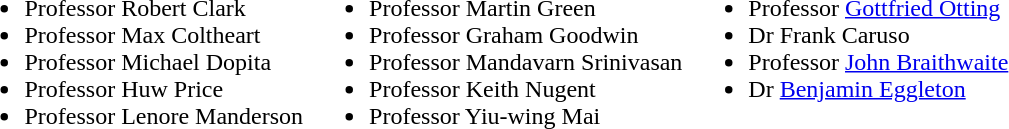<table>
<tr valign=top>
<td><br><ul><li>Professor Robert Clark</li><li>Professor Max Coltheart</li><li>Professor Michael Dopita</li><li>Professor Huw Price</li><li>Professor Lenore Manderson</li></ul></td>
<td><br><ul><li>Professor Martin Green</li><li>Professor Graham Goodwin</li><li>Professor Mandavarn Srinivasan</li><li>Professor Keith Nugent</li><li>Professor Yiu-wing Mai</li></ul></td>
<td><br><ul><li>Professor <a href='#'>Gottfried Otting</a></li><li>Dr Frank Caruso</li><li>Professor <a href='#'>John Braithwaite</a></li><li>Dr <a href='#'>Benjamin Eggleton</a></li></ul></td>
</tr>
</table>
